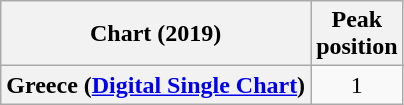<table class="wikitable plainrowheaders" style="text-align:center">
<tr>
<th scope="col">Chart (2019)</th>
<th scope="col">Peak<br>position</th>
</tr>
<tr>
<th scope="row">Greece (<a href='#'>Digital Single Chart</a>)</th>
<td>1</td>
</tr>
</table>
